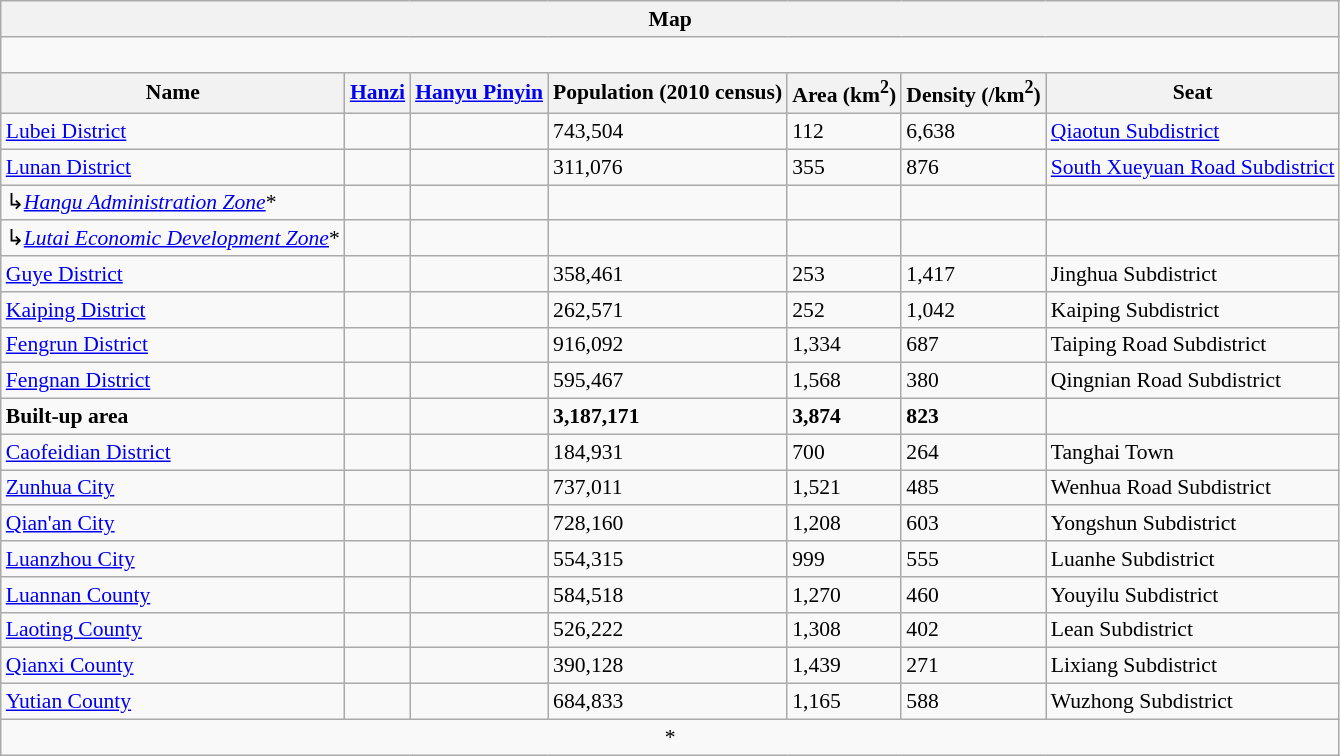<table class="wikitable" style="font-size:90%;" align=center>
<tr>
<th colspan="7" align="center">Map</th>
</tr>
<tr>
<td colspan="7" align="center"><div><br> 



















</div></td>
</tr>
<tr>
<th>Name</th>
<th><a href='#'>Hanzi</a></th>
<th><a href='#'>Hanyu Pinyin</a></th>
<th>Population (2010 census)</th>
<th>Area (km<sup>2</sup>)</th>
<th>Density (/km<sup>2</sup>)</th>
<th>Seat</th>
</tr>
<tr>
<td><a href='#'>Lubei District</a></td>
<td></td>
<td></td>
<td>743,504</td>
<td>112</td>
<td>6,638</td>
<td><a href='#'>Qiaotun Subdistrict</a></td>
</tr>
<tr>
<td><a href='#'>Lunan District</a></td>
<td></td>
<td></td>
<td>311,076</td>
<td>355</td>
<td>876</td>
<td><a href='#'>South Xueyuan Road Subdistrict</a></td>
</tr>
<tr>
<td>↳<em><a href='#'>Hangu Administration Zone</a></em>*</td>
<td></td>
<td></td>
<td></td>
<td></td>
<td></td>
<td></td>
</tr>
<tr>
<td>↳<em><a href='#'>Lutai Economic Development Zone</a></em>*</td>
<td></td>
<td></td>
<td></td>
<td></td>
<td></td>
<td></td>
</tr>
<tr>
<td><a href='#'>Guye District</a></td>
<td></td>
<td></td>
<td>358,461</td>
<td>253</td>
<td>1,417</td>
<td>Jinghua Subdistrict</td>
</tr>
<tr>
<td><a href='#'>Kaiping District</a></td>
<td></td>
<td></td>
<td>262,571</td>
<td>252</td>
<td>1,042</td>
<td>Kaiping Subdistrict</td>
</tr>
<tr>
<td><a href='#'>Fengrun District</a></td>
<td></td>
<td></td>
<td>916,092</td>
<td>1,334</td>
<td>687</td>
<td>Taiping Road Subdistrict</td>
</tr>
<tr>
<td><a href='#'>Fengnan District</a></td>
<td></td>
<td></td>
<td>595,467</td>
<td>1,568</td>
<td>380</td>
<td>Qingnian Road Subdistrict</td>
</tr>
<tr>
<td><strong>Built-up area</strong></td>
<td></td>
<td></td>
<td><strong>3,187,171</strong></td>
<td><strong>3,874</strong></td>
<td><strong>823</strong></td>
<td></td>
</tr>
<tr>
<td><a href='#'>Caofeidian District</a></td>
<td></td>
<td></td>
<td>184,931</td>
<td>700</td>
<td>264</td>
<td>Tanghai Town</td>
</tr>
<tr>
<td><a href='#'>Zunhua City</a></td>
<td></td>
<td></td>
<td>737,011</td>
<td>1,521</td>
<td>485</td>
<td>Wenhua Road Subdistrict</td>
</tr>
<tr>
<td><a href='#'>Qian'an City</a></td>
<td></td>
<td></td>
<td>728,160</td>
<td>1,208</td>
<td>603</td>
<td>Yongshun Subdistrict</td>
</tr>
<tr>
<td><a href='#'>Luanzhou City</a></td>
<td></td>
<td></td>
<td>554,315</td>
<td>999</td>
<td>555</td>
<td>Luanhe Subdistrict</td>
</tr>
<tr>
<td><a href='#'>Luannan County</a></td>
<td></td>
<td></td>
<td>584,518</td>
<td>1,270</td>
<td>460</td>
<td>Youyilu Subdistrict</td>
</tr>
<tr>
<td><a href='#'>Laoting County</a></td>
<td></td>
<td></td>
<td>526,222</td>
<td>1,308</td>
<td>402</td>
<td>Lean Subdistrict</td>
</tr>
<tr>
<td><a href='#'>Qianxi County</a></td>
<td></td>
<td></td>
<td>390,128</td>
<td>1,439</td>
<td>271</td>
<td>Lixiang Subdistrict</td>
</tr>
<tr>
<td><a href='#'>Yutian County</a></td>
<td></td>
<td></td>
<td>684,833</td>
<td>1,165</td>
<td>588</td>
<td>Wuzhong Subdistrict</td>
</tr>
<tr>
<td colspan="7" align="center">*</td>
</tr>
</table>
